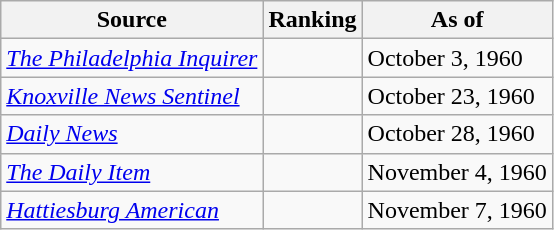<table class="wikitable">
<tr>
<th>Source</th>
<th>Ranking</th>
<th>As of</th>
</tr>
<tr>
<td align="left"><em><a href='#'>The Philadelphia Inquirer</a></em></td>
<td></td>
<td>October 3, 1960</td>
</tr>
<tr>
<td align="left"><em><a href='#'>Knoxville News Sentinel</a></em></td>
<td></td>
<td>October 23, 1960</td>
</tr>
<tr>
<td align="left"><em><a href='#'>Daily News</a></em></td>
<td></td>
<td>October 28, 1960</td>
</tr>
<tr>
<td align="left"><em><a href='#'>The Daily Item</a></em></td>
<td></td>
<td>November 4, 1960</td>
</tr>
<tr>
<td align="left"><em><a href='#'>Hattiesburg American</a></em></td>
<td></td>
<td>November 7, 1960</td>
</tr>
</table>
